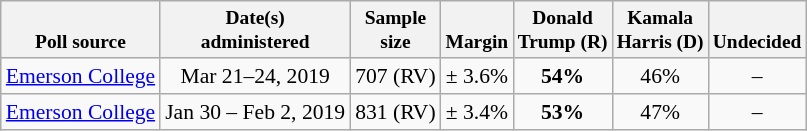<table class="wikitable" style="font-size:90%;text-align:center;">
<tr valign=bottom style="font-size:90%;">
<th>Poll source</th>
<th>Date(s)<br>administered</th>
<th>Sample<br>size</th>
<th>Margin<br></th>
<th>Donald<br>Trump (R)</th>
<th>Kamala<br>Harris (D)</th>
<th>Undecided</th>
</tr>
<tr>
<td style="text-align:left;"><a href='#'>Emerson College</a></td>
<td>Mar 21–24, 2019</td>
<td>707 (RV)</td>
<td>± 3.6%</td>
<td><strong>54%</strong></td>
<td>46%</td>
<td>–</td>
</tr>
<tr>
<td style="text-align:left;"><a href='#'>Emerson College</a></td>
<td>Jan 30 – Feb 2, 2019</td>
<td>831 (RV)</td>
<td>± 3.4%</td>
<td><strong>53%</strong></td>
<td>47%</td>
<td>–</td>
</tr>
</table>
